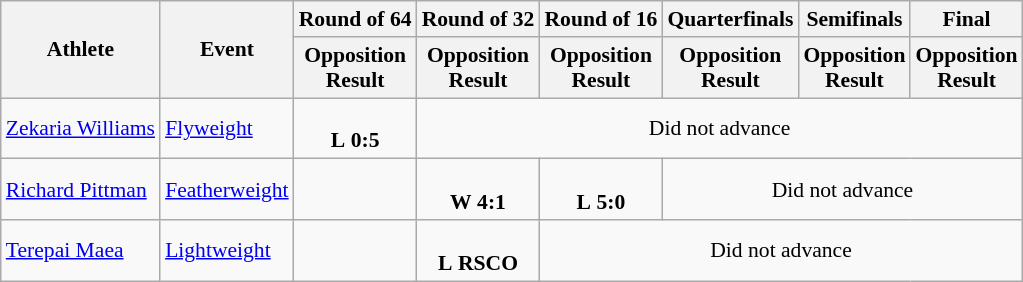<table class="wikitable" style="font-size:90%">
<tr>
<th rowspan="2">Athlete</th>
<th rowspan="2">Event</th>
<th>Round of 64</th>
<th>Round of 32</th>
<th>Round of 16</th>
<th>Quarterfinals</th>
<th>Semifinals</th>
<th>Final</th>
</tr>
<tr>
<th>Opposition<br>Result</th>
<th>Opposition<br>Result</th>
<th>Opposition<br>Result</th>
<th>Opposition<br>Result</th>
<th>Opposition<br>Result</th>
<th>Opposition<br>Result</th>
</tr>
<tr>
<td><a href='#'>Zekaria Williams</a></td>
<td><a href='#'>Flyweight</a></td>
<td align=center><br><strong>L</strong> <strong>0:5</strong></td>
<td align=center colspan="8">Did not advance</td>
</tr>
<tr>
<td><a href='#'>Richard Pittman</a></td>
<td><a href='#'>Featherweight</a></td>
<td></td>
<td align=center><br><strong>W</strong> <strong>4:1</strong></td>
<td align=center><br><strong>L</strong> <strong>5:0</strong></td>
<td align=center colspan="3">Did not advance</td>
</tr>
<tr>
<td><a href='#'>Terepai Maea</a></td>
<td><a href='#'>Lightweight</a></td>
<td></td>
<td align=center><br><strong>L</strong> <strong>RSCO</strong></td>
<td align=center colspan="4">Did not advance</td>
</tr>
</table>
